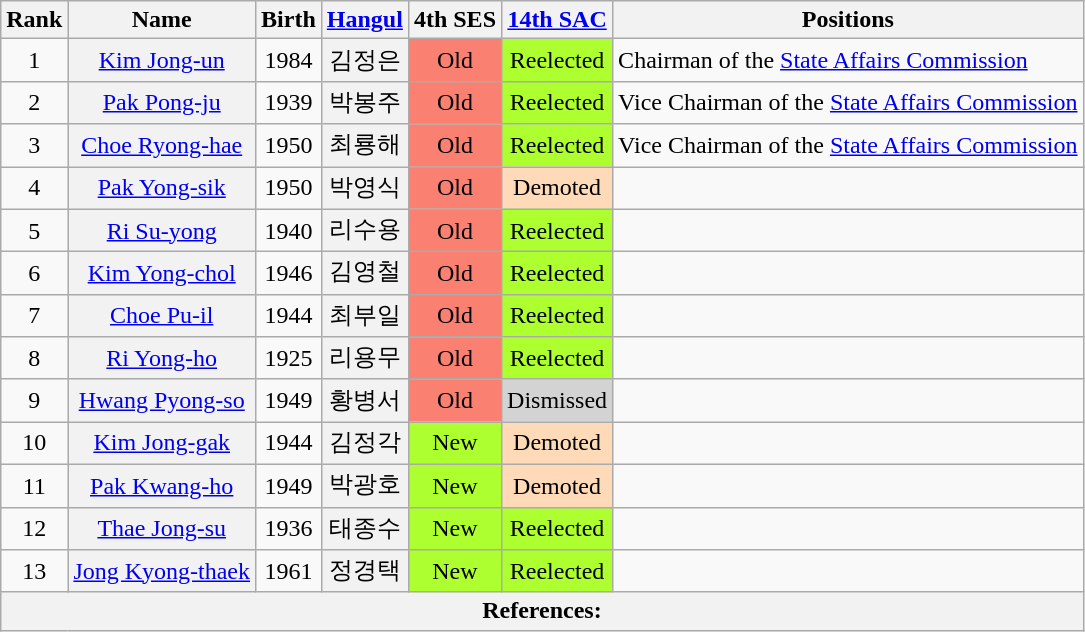<table class="wikitable sortable">
<tr>
<th>Rank</th>
<th>Name</th>
<th>Birth</th>
<th class="unsortable"><a href='#'>Hangul</a></th>
<th>4th SES</th>
<th><a href='#'>14th SAC</a></th>
<th>Positions</th>
</tr>
<tr>
<td align="center">1</td>
<th align="center" scope="row" style="font-weight:normal;"><a href='#'>Kim Jong-un</a></th>
<td align="center">1984</td>
<th align="center" scope="row" style="font-weight:normal;">김정은</th>
<td style="background: Salmon" align="center">Old</td>
<td align="center" style="background: GreenYellow">Reelected</td>
<td>Chairman of the <a href='#'>State Affairs Commission</a></td>
</tr>
<tr>
<td align="center">2</td>
<th align="center" scope="row" style="font-weight:normal;"><a href='#'>Pak Pong-ju</a></th>
<td align="center">1939</td>
<th align="center" scope="row" style="font-weight:normal;">박봉주</th>
<td style="background: Salmon" align="center">Old</td>
<td align="center" style="background: GreenYellow">Reelected</td>
<td>Vice Chairman of the <a href='#'>State Affairs Commission</a></td>
</tr>
<tr>
<td align="center">3</td>
<th align="center" scope="row" style="font-weight:normal;"><a href='#'>Choe Ryong-hae</a></th>
<td align="center">1950</td>
<th align="center" scope="row" style="font-weight:normal;">최룡해</th>
<td style="background: Salmon" align="center">Old</td>
<td align="center" style="background: GreenYellow">Reelected</td>
<td>Vice Chairman of the <a href='#'>State Affairs Commission</a></td>
</tr>
<tr>
<td align="center">4</td>
<th align="center" scope="row" style="font-weight:normal;"><a href='#'>Pak Yong-sik</a></th>
<td align="center">1950</td>
<th align="center" scope="row" style="font-weight:normal;">박영식</th>
<td style="background: Salmon" align="center">Old</td>
<td style="background: PeachPuff" align="center">Demoted</td>
<td></td>
</tr>
<tr>
<td align="center">5</td>
<th align="center" scope="row" style="font-weight:normal;"><a href='#'>Ri Su-yong</a></th>
<td align="center">1940</td>
<th align="center" scope="row" style="font-weight:normal;">리수용</th>
<td style="background: Salmon" align="center">Old</td>
<td align="center" style="background: GreenYellow">Reelected</td>
<td></td>
</tr>
<tr>
<td align="center">6</td>
<th align="center" scope="row" style="font-weight:normal;"><a href='#'>Kim Yong-chol</a></th>
<td align="center">1946</td>
<th align="center" scope="row" style="font-weight:normal;">김영철</th>
<td style="background: Salmon" align="center">Old</td>
<td align="center" style="background: GreenYellow">Reelected</td>
<td></td>
</tr>
<tr>
<td align="center">7</td>
<th align="center" scope="row" style="font-weight:normal;"><a href='#'>Choe Pu-il</a></th>
<td align="center">1944</td>
<th align="center" scope="row" style="font-weight:normal;">최부일</th>
<td style="background: Salmon" align="center">Old</td>
<td align="center" style="background: GreenYellow">Reelected</td>
<td></td>
</tr>
<tr>
<td align="center">8</td>
<th align="center" scope="row" style="font-weight:normal;"><a href='#'>Ri Yong-ho</a></th>
<td align="center">1925</td>
<th align="center" scope="row" style="font-weight:normal;">리용무</th>
<td style="background: Salmon" align="center">Old</td>
<td align="center" style="background: GreenYellow">Reelected</td>
<td></td>
</tr>
<tr>
<td align="center">9</td>
<th align="center" scope="row" style="font-weight:normal;"><a href='#'>Hwang Pyong-so</a></th>
<td align="center">1949</td>
<th align="center" scope="row" style="font-weight:normal;">황병서</th>
<td style="background: Salmon" align="center">Old</td>
<td data-sort-value="1" align="center" style="background: LightGray">Dismissed</td>
<td></td>
</tr>
<tr>
<td align="center">10</td>
<th align="center" scope="row" style="font-weight:normal;"><a href='#'>Kim Jong-gak</a></th>
<td align="center">1944</td>
<th align="center" scope="row" style="font-weight:normal;">김정각</th>
<td align="center" style="background: GreenYellow">New</td>
<td style="background: PeachPuff" align="center">Demoted</td>
<td></td>
</tr>
<tr>
<td align="center">11</td>
<th align="center" scope="row" style="font-weight:normal;"><a href='#'>Pak Kwang-ho</a></th>
<td align="center">1949</td>
<th align="center" scope="row" style="font-weight:normal;">박광호</th>
<td align="center" style="background: GreenYellow">New</td>
<td style="background: PeachPuff" align="center">Demoted</td>
<td></td>
</tr>
<tr>
<td align="center">12</td>
<th align="center" scope="row" style="font-weight:normal;"><a href='#'>Thae Jong-su</a></th>
<td align="center">1936</td>
<th align="center" scope="row" style="font-weight:normal;">태종수</th>
<td align="center" style="background: GreenYellow">New</td>
<td align="center" style="background: GreenYellow">Reelected</td>
<td></td>
</tr>
<tr>
<td align="center">13</td>
<th align="center" scope="row" style="font-weight:normal;"><a href='#'>Jong Kyong-thaek</a></th>
<td align="center">1961</td>
<th align="center" scope="row" style="font-weight:normal;">정경택</th>
<td align="center" style="background: GreenYellow">New</td>
<td align="center" style="background: GreenYellow">Reelected</td>
<td></td>
</tr>
<tr>
<th colspan="7" unsortable><strong>References:</strong><br></th>
</tr>
</table>
